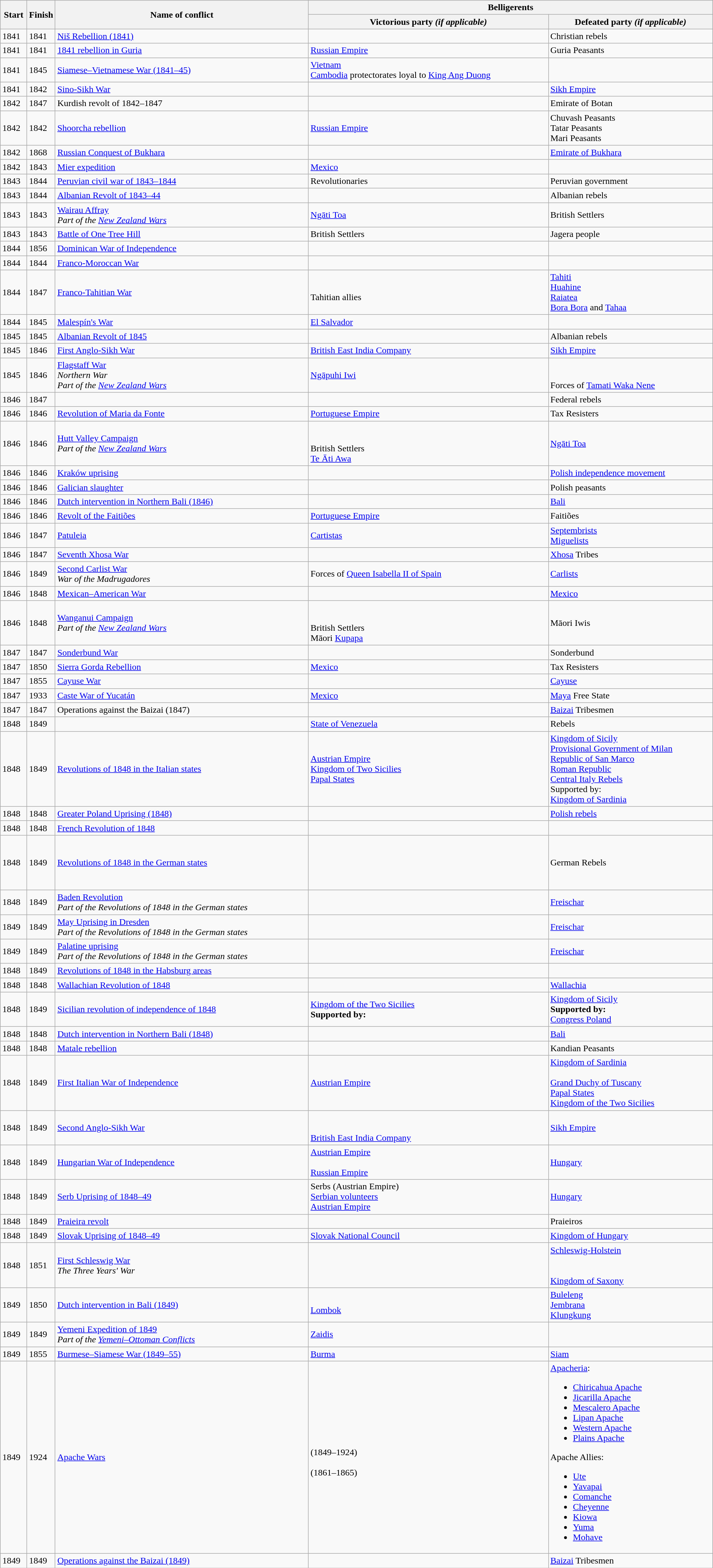<table class="wikitable sortable" width="100%">
<tr>
<th rowspan="2" width="40">Start</th>
<th rowspan="2" width="40">Finish</th>
<th rowspan="2" class="unsortable">Name of conflict</th>
<th colspan="2" class="unsortable">Belligerents</th>
</tr>
<tr>
<th>Victorious party <em>(if applicable)</em></th>
<th>Defeated party <em>(if applicable)</em></th>
</tr>
<tr>
<td>1841</td>
<td>1841</td>
<td><a href='#'>Niš Rebellion (1841)</a></td>
<td></td>
<td>Christian rebels</td>
</tr>
<tr>
<td>1841</td>
<td>1841</td>
<td><a href='#'>1841 rebellion in Guria</a></td>
<td> <a href='#'>Russian Empire</a></td>
<td>Guria Peasants</td>
</tr>
<tr>
<td>1841</td>
<td>1845</td>
<td><a href='#'>Siamese–Vietnamese War (1841–45)</a></td>
<td><a href='#'>Vietnam</a> <br> <a href='#'>Cambodia</a> protectorates loyal to <a href='#'>King Ang Duong</a></td>
</tr>
<tr>
<td>1841</td>
<td>1842</td>
<td><a href='#'>Sino-Sikh War</a></td>
<td></td>
<td> <a href='#'>Sikh Empire</a></td>
</tr>
<tr>
<td>1842</td>
<td>1847</td>
<td>Kurdish revolt of 1842–1847</td>
<td></td>
<td>Emirate of Botan</td>
</tr>
<tr>
<td>1842</td>
<td>1842</td>
<td><a href='#'>Shoorcha rebellion</a></td>
<td> <a href='#'>Russian Empire</a></td>
<td>Chuvash Peasants <br> Tatar Peasants <br> Mari Peasants</td>
</tr>
<tr>
<td>1842</td>
<td>1868</td>
<td><a href='#'>Russian Conquest of Bukhara</a></td>
<td></td>
<td> <a href='#'>Emirate of Bukhara</a></td>
</tr>
<tr>
<td>1842</td>
<td>1843</td>
<td><a href='#'>Mier expedition</a></td>
<td> <a href='#'>Mexico</a></td>
<td></td>
</tr>
<tr>
<td>1843</td>
<td>1844</td>
<td><a href='#'>Peruvian civil war of 1843–1844</a></td>
<td>Revolutionaries</td>
<td>Peruvian government</td>
</tr>
<tr>
<td>1843</td>
<td>1844</td>
<td><a href='#'>Albanian Revolt of 1843–44</a></td>
<td></td>
<td>Albanian rebels</td>
</tr>
<tr>
<td>1843</td>
<td>1843</td>
<td><a href='#'>Wairau Affray</a><br><em>Part of the <a href='#'>New Zealand Wars</a></em></td>
<td> <a href='#'>Ngāti Toa</a></td>
<td> British Settlers</td>
</tr>
<tr>
<td>1843</td>
<td>1843</td>
<td><a href='#'>Battle of One Tree Hill</a></td>
<td> British Settlers</td>
<td>Jagera people</td>
</tr>
<tr>
<td>1844</td>
<td>1856</td>
<td><a href='#'>Dominican War of Independence</a></td>
<td></td>
<td></td>
</tr>
<tr>
<td>1844</td>
<td>1844</td>
<td><a href='#'>Franco-Moroccan War</a></td>
<td></td>
<td></td>
</tr>
<tr>
<td>1844</td>
<td>1847</td>
<td><a href='#'>Franco-Tahitian War</a></td>
<td><br>Tahitian allies</td>
<td> <a href='#'>Tahiti</a><br> <a href='#'>Huahine</a><br> <a href='#'>Raiatea</a><br> <a href='#'>Bora Bora</a> and <a href='#'>Tahaa</a></td>
</tr>
<tr>
<td>1844</td>
<td>1845</td>
<td><a href='#'>Malespín's War</a></td>
<td> <a href='#'>El Salvador</a><br></td>
<td></td>
</tr>
<tr>
<td>1845</td>
<td>1845</td>
<td><a href='#'>Albanian Revolt of 1845</a></td>
<td></td>
<td>Albanian rebels</td>
</tr>
<tr>
<td>1845</td>
<td>1846</td>
<td><a href='#'>First Anglo-Sikh War</a></td>
<td> <a href='#'>British East India Company</a></td>
<td> <a href='#'>Sikh Empire</a></td>
</tr>
<tr>
<td>1845</td>
<td>1846</td>
<td><a href='#'>Flagstaff War</a><br><em>Northern War</em><br><em>Part of the <a href='#'>New Zealand Wars</a></em></td>
<td> <a href='#'>Ngāpuhi Iwi</a></td>
<td><br><br> Forces of <a href='#'>Tamati Waka Nene</a></td>
</tr>
<tr>
<td>1846</td>
<td>1847</td>
<td></td>
<td></td>
<td> Federal rebels</td>
</tr>
<tr>
<td>1846</td>
<td>1846</td>
<td><a href='#'>Revolution of Maria da Fonte</a></td>
<td> <a href='#'>Portuguese Empire</a></td>
<td>Tax Resisters</td>
</tr>
<tr>
<td>1846</td>
<td>1846</td>
<td><a href='#'>Hutt Valley Campaign</a><br><em>Part of the <a href='#'>New Zealand Wars</a></em></td>
<td><br><br> British Settlers<br>
 <a href='#'>Te Āti Awa</a></td>
<td> <a href='#'>Ngāti Toa</a><br></td>
</tr>
<tr>
<td>1846</td>
<td>1846</td>
<td><a href='#'>Kraków uprising</a></td>
<td></td>
<td> <a href='#'>Polish independence movement</a></td>
</tr>
<tr>
<td>1846</td>
<td>1846</td>
<td><a href='#'>Galician slaughter</a></td>
<td></td>
<td>Polish peasants</td>
</tr>
<tr>
<td>1846</td>
<td>1846</td>
<td><a href='#'>Dutch intervention in Northern Bali (1846)</a></td>
<td></td>
<td><a href='#'>Bali</a></td>
</tr>
<tr>
<td>1846</td>
<td>1846</td>
<td><a href='#'>Revolt of the Faitiões</a></td>
<td> <a href='#'>Portuguese Empire</a></td>
<td>Faitiões</td>
</tr>
<tr>
<td>1846</td>
<td>1847</td>
<td><a href='#'>Patuleia</a></td>
<td><a href='#'>Cartistas</a></td>
<td><a href='#'>Septembrists</a> <br> <a href='#'>Miguelists</a></td>
</tr>
<tr>
<td>1846</td>
<td>1847</td>
<td><a href='#'>Seventh Xhosa War</a></td>
<td></td>
<td><a href='#'>Xhosa</a> Tribes</td>
</tr>
<tr>
<td>1846</td>
<td>1849</td>
<td><a href='#'>Second Carlist War</a><br><em>War of the Madrugadores</em></td>
<td> Forces of <a href='#'>Queen Isabella II of Spain</a></td>
<td> <a href='#'>Carlists</a></td>
</tr>
<tr>
<td>1846</td>
<td>1848</td>
<td><a href='#'>Mexican–American War</a></td>
<td></td>
<td> <a href='#'>Mexico</a></td>
</tr>
<tr>
<td>1846</td>
<td>1848</td>
<td><a href='#'>Wanganui Campaign</a><br><em>Part of the <a href='#'>New Zealand Wars</a></em></td>
<td><br><br> British Settlers<br>
 Māori <a href='#'>Kupapa</a></td>
<td> Māori Iwis</td>
</tr>
<tr>
<td>1847</td>
<td>1847</td>
<td><a href='#'>Sonderbund War</a></td>
<td></td>
<td>Sonderbund</td>
</tr>
<tr>
<td>1847</td>
<td>1850</td>
<td><a href='#'>Sierra Gorda Rebellion</a></td>
<td> <a href='#'>Mexico</a></td>
<td>Tax Resisters</td>
</tr>
<tr>
<td>1847</td>
<td>1855</td>
<td><a href='#'>Cayuse War</a></td>
<td></td>
<td><a href='#'>Cayuse</a></td>
</tr>
<tr>
<td>1847</td>
<td>1933</td>
<td><a href='#'>Caste War of Yucatán</a></td>
<td> <a href='#'>Mexico</a></td>
<td><a href='#'>Maya</a> Free State</td>
</tr>
<tr>
<td>1847</td>
<td>1847</td>
<td>Operations against the Baizai (1847)</td>
<td></td>
<td><a href='#'>Baizai</a> Tribesmen</td>
</tr>
<tr>
<td>1848</td>
<td>1849</td>
<td></td>
<td><a href='#'>State of Venezuela</a></td>
<td>Rebels</td>
</tr>
<tr>
<td>1848</td>
<td>1849</td>
<td><a href='#'>Revolutions of 1848 in the Italian states</a></td>
<td> <a href='#'>Austrian Empire</a><br> <a href='#'>Kingdom of Two Sicilies</a><br> <a href='#'>Papal States</a></td>
<td> <a href='#'>Kingdom of Sicily</a><br> <a href='#'>Provisional Government of Milan</a><br> <a href='#'>Republic of San Marco</a><br> <a href='#'>Roman Republic</a><br> <a href='#'>Central Italy Rebels</a><br>Supported by:<br> <a href='#'>Kingdom of Sardinia</a></td>
</tr>
<tr>
<td>1848</td>
<td>1848</td>
<td><a href='#'>Greater Poland Uprising (1848)</a></td>
<td></td>
<td><a href='#'>Polish rebels</a></td>
</tr>
<tr>
<td>1848</td>
<td>1848</td>
<td><a href='#'>French Revolution of 1848</a></td>
<td></td>
<td></td>
</tr>
<tr>
<td>1848</td>
<td>1849</td>
<td><a href='#'>Revolutions of 1848 in the German states</a></td>
<td><br><br><br><br><br></td>
<td>German Rebels</td>
</tr>
<tr>
<td>1848</td>
<td>1849</td>
<td><a href='#'>Baden Revolution</a> <br> <em>Part of the Revolutions of 1848 in the German states</em></td>
<td></td>
<td><a href='#'>Freischar</a></td>
</tr>
<tr>
<td>1849</td>
<td>1849</td>
<td><a href='#'>May Uprising in Dresden</a> <br> <em>Part of the Revolutions of 1848 in the German states</em></td>
<td><br></td>
<td><a href='#'>Freischar</a></td>
</tr>
<tr>
<td>1849</td>
<td>1849</td>
<td><a href='#'>Palatine uprising</a> <br> <em>Part of the Revolutions of 1848 in the German states</em></td>
<td></td>
<td><a href='#'>Freischar</a></td>
</tr>
<tr>
<td>1848</td>
<td>1849</td>
<td><a href='#'>Revolutions of 1848 in the Habsburg areas</a></td>
<td></td>
<td></td>
</tr>
<tr>
<td>1848</td>
<td>1848</td>
<td><a href='#'>Wallachian Revolution of 1848</a></td>
<td><br></td>
<td> <a href='#'>Wallachia</a></td>
</tr>
<tr>
<td>1848</td>
<td>1849</td>
<td><a href='#'>Sicilian revolution of independence of 1848</a></td>
<td> <a href='#'>Kingdom of the Two Sicilies</a><br><strong>Supported by:</strong><br></td>
<td> <a href='#'>Kingdom of Sicily</a><br><strong>Supported by:</strong><br> <a href='#'>Congress Poland</a></td>
</tr>
<tr>
<td>1848</td>
<td>1848</td>
<td><a href='#'>Dutch intervention in Northern Bali (1848)</a></td>
<td></td>
<td><a href='#'>Bali</a></td>
</tr>
<tr>
<td>1848</td>
<td>1848</td>
<td><a href='#'>Matale rebellion</a></td>
<td></td>
<td>Kandian Peasants</td>
</tr>
<tr>
<td>1848</td>
<td>1849</td>
<td><a href='#'>First Italian War of Independence</a></td>
<td> <a href='#'>Austrian Empire</a></td>
<td> <a href='#'>Kingdom of Sardinia</a><br><br> <a href='#'>Grand Duchy of Tuscany</a><br>
 <a href='#'>Papal States</a><br>
 <a href='#'>Kingdom of the Two Sicilies</a></td>
</tr>
<tr>
<td>1848</td>
<td>1849</td>
<td><a href='#'>Second Anglo-Sikh War</a></td>
<td><br><br> <a href='#'>British East India Company</a></td>
<td> <a href='#'>Sikh Empire</a></td>
</tr>
<tr>
<td>1848</td>
<td>1849</td>
<td><a href='#'>Hungarian War of Independence</a></td>
<td> <a href='#'>Austrian Empire</a><br><br> <a href='#'>Russian Empire</a></td>
<td> <a href='#'>Hungary</a></td>
</tr>
<tr>
<td>1848</td>
<td>1849</td>
<td><a href='#'>Serb Uprising of 1848–49</a></td>
<td> Serbs (Austrian Empire)<br> <a href='#'>Serbian volunteers</a><br>  <a href='#'>Austrian Empire</a></td>
<td> <a href='#'>Hungary</a></td>
</tr>
<tr>
<td>1848</td>
<td>1849</td>
<td><a href='#'>Praieira revolt</a></td>
<td></td>
<td>Praieiros</td>
</tr>
<tr>
<td>1848</td>
<td>1849</td>
<td><a href='#'>Slovak Uprising of 1848–49</a></td>
<td> <a href='#'>Slovak National Council</a></td>
<td> <a href='#'>Kingdom of Hungary</a></td>
</tr>
<tr>
<td>1848</td>
<td>1851</td>
<td><a href='#'>First Schleswig War</a><br><em>The Three Years' War</em></td>
<td></td>
<td><a href='#'>Schleswig-Holstein</a><br><br><br>
 <a href='#'>Kingdom of Saxony</a></td>
</tr>
<tr>
<td>1849</td>
<td>1850</td>
<td><a href='#'>Dutch intervention in Bali (1849)</a></td>
<td><br><a href='#'>Lombok</a></td>
<td><a href='#'>Buleleng</a><br> <a href='#'>Jembrana</a><br> <a href='#'>Klungkung</a></td>
</tr>
<tr>
<td>1849</td>
<td>1849</td>
<td><a href='#'>Yemeni Expedition of 1849</a><br><em>Part of the <a href='#'>Yemeni–Ottoman Conflicts</a></em></td>
<td><a href='#'>Zaidis</a></td>
<td></td>
</tr>
<tr>
<td>1849</td>
<td>1855</td>
<td><a href='#'>Burmese–Siamese War (1849–55)</a></td>
<td><a href='#'>Burma</a></td>
<td> <a href='#'>Siam</a></td>
</tr>
<tr>
<td>1849</td>
<td>1924</td>
<td><a href='#'>Apache Wars</a></td>
<td><br>(1849–1924)<br><br>(1861–1865)</td>
<td><a href='#'>Apacheria</a>:<br><ul><li><a href='#'>Chiricahua Apache</a></li><li><a href='#'>Jicarilla Apache</a></li><li><a href='#'>Mescalero Apache</a></li><li><a href='#'>Lipan Apache</a></li><li><a href='#'>Western Apache</a></li><li><a href='#'>Plains Apache</a></li></ul>Apache Allies:<ul><li><a href='#'>Ute</a></li><li><a href='#'>Yavapai</a></li><li><a href='#'>Comanche</a></li><li><a href='#'>Cheyenne</a></li><li><a href='#'>Kiowa</a></li><li><a href='#'>Yuma</a></li><li><a href='#'>Mohave</a></li></ul></td>
</tr>
<tr>
<td>1849</td>
<td>1849</td>
<td><a href='#'>Operations against the Baizai (1849)</a></td>
<td></td>
<td><a href='#'>Baizai</a> Tribesmen</td>
</tr>
</table>
